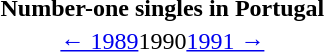<table class="toc" id="toc" summary="Contents">
<tr>
<th>Number-one singles in Portugal</th>
</tr>
<tr>
<td align="center"><a href='#'>← 1989</a>1990<a href='#'>1991 →</a></td>
</tr>
</table>
